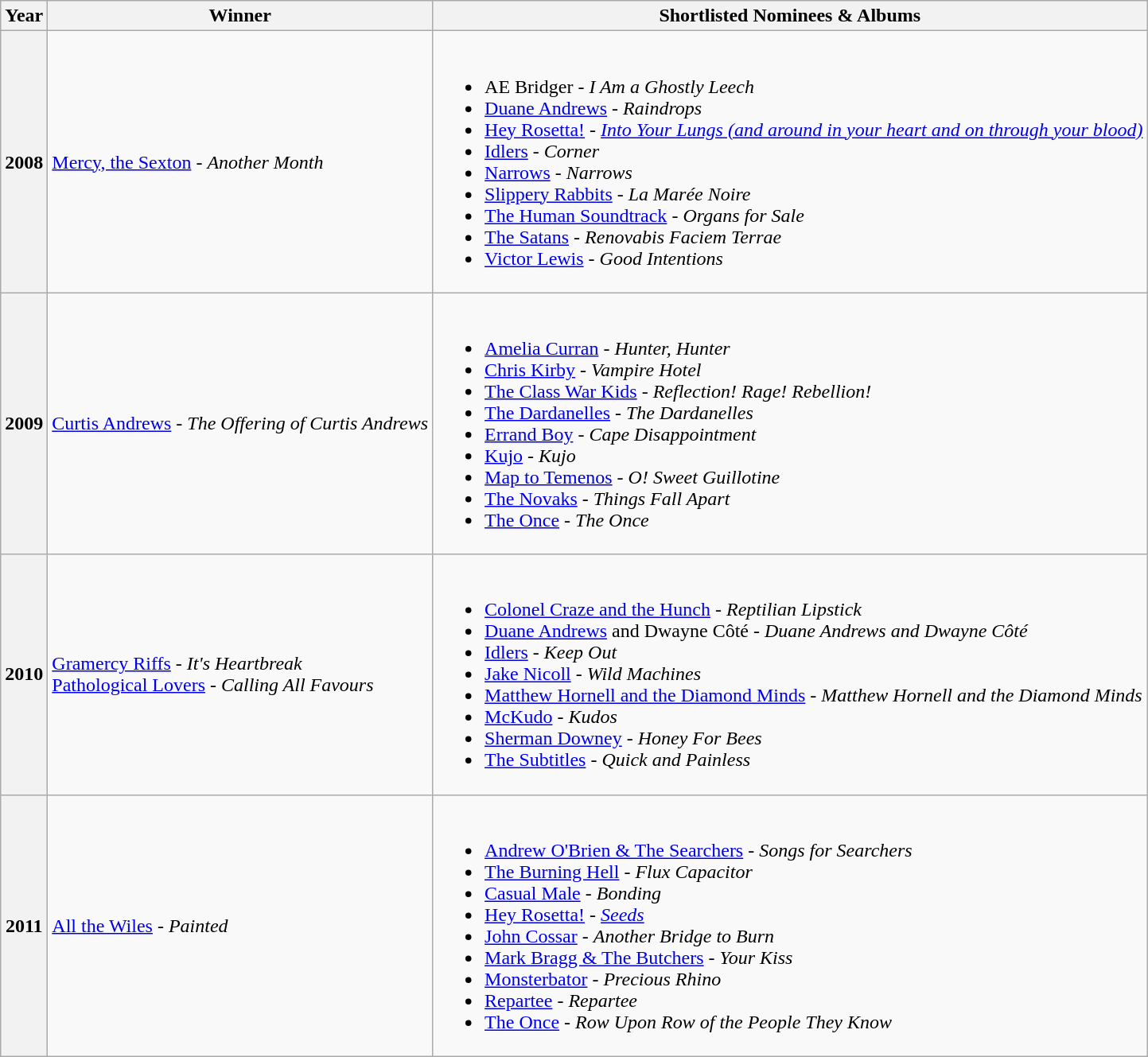<table class="wikitable plainrowheaders sortable">
<tr>
<th scope="col">Year</th>
<th scope="col">Winner</th>
<th scope="col" class="unsortable">Shortlisted Nominees & Albums</th>
</tr>
<tr>
<th scope="row" align="center">2008</th>
<td><a href='#'>Mercy, the Sexton</a> - <em>Another Month</em></td>
<td><br><ul><li>AE Bridger - <em>I Am a Ghostly Leech</em></li><li><a href='#'>Duane Andrews</a> - <em>Raindrops</em></li><li><a href='#'>Hey Rosetta!</a> - <em><a href='#'>Into Your Lungs (and around in your heart and on through your blood)</a></em></li><li><a href='#'>Idlers</a> - <em>Corner</em></li><li><a href='#'>Narrows</a> - <em>Narrows</em></li><li><a href='#'>Slippery Rabbits</a> - <em>La Marée Noire</em></li><li><a href='#'>The Human Soundtrack</a> - <em>Organs for Sale</em></li><li><a href='#'>The Satans</a> - <em>Renovabis Faciem Terrae</em></li><li><a href='#'>Victor Lewis</a> - <em>Good Intentions</em></li></ul></td>
</tr>
<tr>
<th scope="row" align="center">2009</th>
<td><a href='#'>Curtis Andrews</a> - <em>The Offering of Curtis Andrews</em></td>
<td><br><ul><li><a href='#'>Amelia Curran</a> - <em>Hunter, Hunter</em></li><li><a href='#'>Chris Kirby</a> - <em>Vampire Hotel</em></li><li><a href='#'>The Class War Kids</a> - <em>Reflection! Rage! Rebellion!</em></li><li><a href='#'>The Dardanelles</a> - <em>The Dardanelles</em></li><li><a href='#'>Errand Boy</a> - <em>Cape Disappointment</em></li><li><a href='#'>Kujo</a> - <em>Kujo</em></li><li><a href='#'>Map to Temenos</a> - <em>O! Sweet Guillotine</em></li><li><a href='#'>The Novaks</a> - <em>Things Fall Apart</em></li><li><a href='#'>The Once</a> - <em>The Once</em></li></ul></td>
</tr>
<tr>
<th scope="row" align="center">2010</th>
<td><a href='#'>Gramercy Riffs</a> - <em>It's Heartbreak</em><br><a href='#'>Pathological Lovers</a> - <em>Calling All Favours</em></td>
<td><br><ul><li><a href='#'>Colonel Craze and the Hunch</a> - <em>Reptilian Lipstick</em></li><li><a href='#'>Duane Andrews</a> and Dwayne Côté - <em>Duane Andrews and Dwayne Côté</em></li><li><a href='#'>Idlers</a> - <em>Keep Out</em></li><li><a href='#'>Jake Nicoll</a> - <em>Wild Machines</em></li><li><a href='#'>Matthew Hornell and the Diamond Minds</a> - <em>Matthew Hornell and the Diamond Minds</em></li><li><a href='#'>McKudo</a> - <em>Kudos</em></li><li><a href='#'>Sherman Downey</a> - <em>Honey For Bees</em></li><li><a href='#'>The Subtitles</a> - <em>Quick and Painless</em></li></ul></td>
</tr>
<tr>
<th scope="row" align="center">2011</th>
<td><a href='#'>All the Wiles</a> - <em>Painted</em></td>
<td><br><ul><li><a href='#'>Andrew O'Brien & The Searchers</a> - <em>Songs for Searchers</em></li><li><a href='#'>The Burning Hell</a> - <em>Flux Capacitor </em></li><li><a href='#'>Casual Male</a> - <em>Bonding</em></li><li><a href='#'>Hey Rosetta!</a> - <em><a href='#'>Seeds</a></em></li><li><a href='#'>John Cossar</a> - <em>Another Bridge to Burn</em></li><li><a href='#'>Mark Bragg & The Butchers</a> - <em>Your Kiss</em></li><li><a href='#'>Monsterbator</a> - <em>Precious Rhino</em></li><li><a href='#'>Repartee</a> - <em>Repartee</em></li><li><a href='#'>The Once</a> - <em>Row Upon Row of the People They Know</em></li></ul></td>
</tr>
</table>
